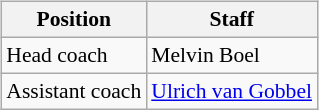<table>
<tr>
<td valign="top"><br><table class="wikitable" style="font-size: 90%;">
<tr>
<th>Position</th>
<th>Staff</th>
</tr>
<tr>
<td>Head coach</td>
<td> Melvin Boel</td>
</tr>
<tr>
<td>Assistant coach</td>
<td> <a href='#'>Ulrich van Gobbel</a></td>
</tr>
</table>
</td>
</tr>
</table>
